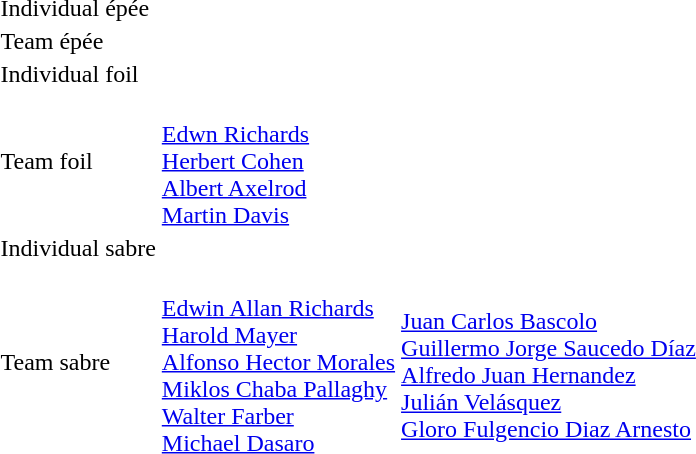<table>
<tr>
<td>Individual épée <br></td>
<td></td>
<td></td>
<td></td>
</tr>
<tr>
<td>Team épée <br></td>
<td></td>
<td></td>
<td></td>
</tr>
<tr>
<td>Individual foil <br></td>
<td></td>
<td></td>
<td></td>
</tr>
<tr>
<td>Team foil <br></td>
<td><br><a href='#'>Edwn Richards</a><br><a href='#'>Herbert Cohen</a><br><a href='#'>Albert Axelrod</a><br><a href='#'>Martin Davis</a></td>
<td></td>
<td></td>
</tr>
<tr>
<td>Individual sabre <br></td>
<td></td>
<td></td>
<td></td>
</tr>
<tr>
<td>Team sabre <br></td>
<td><br><a href='#'>Edwin Allan Richards</a><br><a href='#'>Harold Mayer</a><br><a href='#'>Alfonso Hector Morales</a><br><a href='#'>Miklos Chaba Pallaghy</a><br><a href='#'>Walter Farber</a><br><a href='#'>Michael Dasaro</a></td>
<td><br><a href='#'>Juan Carlos Bascolo</a><br><a href='#'>Guillermo Jorge Saucedo Díaz</a><br><a href='#'>Alfredo Juan Hernandez</a><br><a href='#'>Julián Velásquez</a><br><a href='#'>Gloro Fulgencio Diaz Arnesto</a></td>
<td></td>
</tr>
</table>
